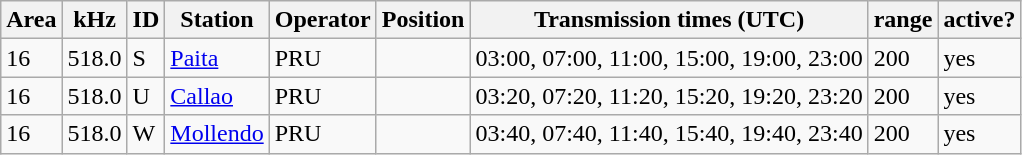<table class="wikitable sortable">
<tr class="hintergrundfarbe5">
<th>Area</th>
<th>kHz</th>
<th>ID</th>
<th>Station</th>
<th>Operator</th>
<th>Position</th>
<th class="unsortable">Transmission times (UTC)</th>
<th>range</th>
<th>active?</th>
</tr>
<tr>
<td>16</td>
<td>518.0</td>
<td>S</td>
<td><a href='#'>Paita</a></td>
<td>PRU</td>
<td></td>
<td>03:00, 07:00, 11:00, 15:00, 19:00, 23:00</td>
<td>200</td>
<td>yes</td>
</tr>
<tr>
<td>16</td>
<td>518.0</td>
<td>U</td>
<td><a href='#'>Callao</a></td>
<td>PRU</td>
<td></td>
<td>03:20, 07:20, 11:20, 15:20, 19:20, 23:20</td>
<td>200</td>
<td>yes</td>
</tr>
<tr>
<td>16</td>
<td>518.0</td>
<td>W</td>
<td><a href='#'>Mollendo</a></td>
<td>PRU</td>
<td></td>
<td>03:40, 07:40, 11:40, 15:40, 19:40, 23:40</td>
<td>200</td>
<td>yes</td>
</tr>
</table>
